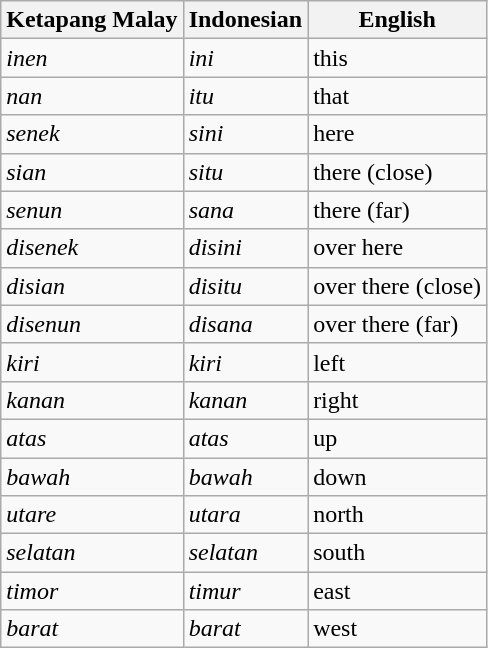<table class="wikitable">
<tr>
<th>Ketapang Malay</th>
<th>Indonesian</th>
<th>English</th>
</tr>
<tr>
<td><em>inen</em></td>
<td><em>ini</em></td>
<td>this</td>
</tr>
<tr>
<td><em>nan</em></td>
<td><em>itu</em></td>
<td>that</td>
</tr>
<tr>
<td><em>senek</em></td>
<td><em>sini</em></td>
<td>here</td>
</tr>
<tr>
<td><em>sian</em></td>
<td><em>situ</em></td>
<td>there (close)</td>
</tr>
<tr>
<td><em>senun</em></td>
<td><em>sana</em></td>
<td>there (far)</td>
</tr>
<tr>
<td><em>disenek</em></td>
<td><em>disini</em></td>
<td>over here</td>
</tr>
<tr>
<td><em>disian</em></td>
<td><em>disitu</em></td>
<td>over there (close)</td>
</tr>
<tr>
<td><em>disenun</em></td>
<td><em>disana</em></td>
<td>over there (far)</td>
</tr>
<tr>
<td><em>kiri</em></td>
<td><em>kiri</em></td>
<td>left</td>
</tr>
<tr>
<td><em>kanan</em></td>
<td><em>kanan</em></td>
<td>right</td>
</tr>
<tr>
<td><em>atas</em></td>
<td><em>atas</em></td>
<td>up</td>
</tr>
<tr>
<td><em>bawah</em></td>
<td><em>bawah</em></td>
<td>down</td>
</tr>
<tr>
<td><em>utare</em></td>
<td><em>utara</em></td>
<td>north</td>
</tr>
<tr>
<td><em>selatan</em></td>
<td><em>selatan</em></td>
<td>south</td>
</tr>
<tr>
<td><em>timor</em></td>
<td><em>timur</em></td>
<td>east</td>
</tr>
<tr>
<td><em>barat</em></td>
<td><em>barat</em></td>
<td>west</td>
</tr>
</table>
